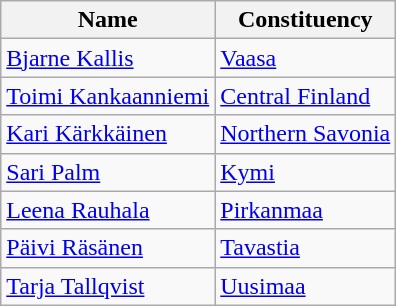<table class="wikitable">
<tr>
<th>Name</th>
<th>Constituency</th>
</tr>
<tr>
<td><a href='#'>Bjarne Kallis</a></td>
<td><a href='#'>Vaasa</a></td>
</tr>
<tr>
<td><a href='#'>Toimi Kankaanniemi</a></td>
<td><a href='#'>Central Finland</a></td>
</tr>
<tr>
<td><a href='#'>Kari Kärkkäinen</a></td>
<td><a href='#'>Northern Savonia</a></td>
</tr>
<tr>
<td><a href='#'>Sari Palm</a></td>
<td><a href='#'>Kymi</a></td>
</tr>
<tr>
<td><a href='#'>Leena Rauhala</a></td>
<td><a href='#'>Pirkanmaa</a></td>
</tr>
<tr>
<td><a href='#'>Päivi Räsänen</a></td>
<td><a href='#'>Tavastia</a></td>
</tr>
<tr>
<td><a href='#'>Tarja Tallqvist</a></td>
<td><a href='#'>Uusimaa</a></td>
</tr>
</table>
